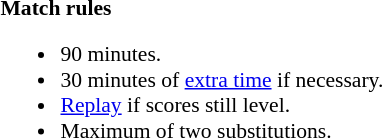<table style="width:100%; font-size:90%;">
<tr>
<td><br><strong>Match rules</strong><ul><li>90 minutes.</li><li>30 minutes of <a href='#'>extra time</a> if necessary.</li><li><a href='#'>Replay</a> if scores still level.</li><li>Maximum of two substitutions.</li></ul></td>
</tr>
</table>
